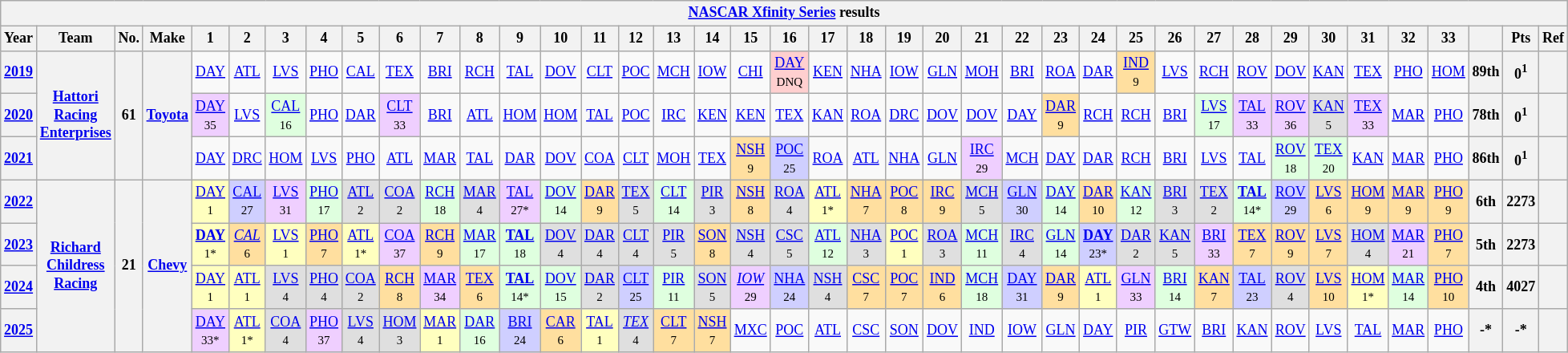<table class="wikitable" style="text-align:center; font-size:75%">
<tr>
<th colspan=40><a href='#'>NASCAR Xfinity Series</a> results</th>
</tr>
<tr>
<th>Year</th>
<th>Team</th>
<th>No.</th>
<th>Make</th>
<th>1</th>
<th>2</th>
<th>3</th>
<th>4</th>
<th>5</th>
<th>6</th>
<th>7</th>
<th>8</th>
<th>9</th>
<th>10</th>
<th>11</th>
<th>12</th>
<th>13</th>
<th>14</th>
<th>15</th>
<th>16</th>
<th>17</th>
<th>18</th>
<th>19</th>
<th>20</th>
<th>21</th>
<th>22</th>
<th>23</th>
<th>24</th>
<th>25</th>
<th>26</th>
<th>27</th>
<th>28</th>
<th>29</th>
<th>30</th>
<th>31</th>
<th>32</th>
<th>33</th>
<th></th>
<th>Pts</th>
<th>Ref</th>
</tr>
<tr>
<th><a href='#'>2019</a></th>
<th rowspan=3><a href='#'>Hattori Racing Enterprises</a></th>
<th rowspan=3>61</th>
<th rowspan=3><a href='#'>Toyota</a></th>
<td><a href='#'>DAY</a></td>
<td><a href='#'>ATL</a></td>
<td><a href='#'>LVS</a></td>
<td><a href='#'>PHO</a></td>
<td><a href='#'>CAL</a></td>
<td><a href='#'>TEX</a></td>
<td><a href='#'>BRI</a></td>
<td><a href='#'>RCH</a></td>
<td><a href='#'>TAL</a></td>
<td><a href='#'>DOV</a></td>
<td><a href='#'>CLT</a></td>
<td><a href='#'>POC</a></td>
<td><a href='#'>MCH</a></td>
<td><a href='#'>IOW</a></td>
<td><a href='#'>CHI</a></td>
<td style="background:#FFCFCF;"><a href='#'>DAY</a><br><small>DNQ</small></td>
<td><a href='#'>KEN</a></td>
<td><a href='#'>NHA</a></td>
<td><a href='#'>IOW</a></td>
<td><a href='#'>GLN</a></td>
<td><a href='#'>MOH</a></td>
<td><a href='#'>BRI</a></td>
<td><a href='#'>ROA</a></td>
<td><a href='#'>DAR</a></td>
<td style="background:#FFDF9F;"><a href='#'>IND</a><br><small>9</small></td>
<td><a href='#'>LVS</a></td>
<td><a href='#'>RCH</a></td>
<td><a href='#'>ROV</a></td>
<td><a href='#'>DOV</a></td>
<td><a href='#'>KAN</a></td>
<td><a href='#'>TEX</a></td>
<td><a href='#'>PHO</a></td>
<td><a href='#'>HOM</a></td>
<th>89th</th>
<th>0<sup>1</sup></th>
<th></th>
</tr>
<tr>
<th><a href='#'>2020</a></th>
<td style="background:#EFCFFF;"><a href='#'>DAY</a><br><small>35</small></td>
<td><a href='#'>LVS</a></td>
<td style="background:#DFFFDF;"><a href='#'>CAL</a><br><small>16</small></td>
<td><a href='#'>PHO</a></td>
<td><a href='#'>DAR</a></td>
<td style="background:#EFCFFF;"><a href='#'>CLT</a><br><small>33</small></td>
<td><a href='#'>BRI</a></td>
<td><a href='#'>ATL</a></td>
<td><a href='#'>HOM</a></td>
<td><a href='#'>HOM</a></td>
<td><a href='#'>TAL</a></td>
<td><a href='#'>POC</a></td>
<td><a href='#'>IRC</a></td>
<td><a href='#'>KEN</a></td>
<td><a href='#'>KEN</a></td>
<td><a href='#'>TEX</a></td>
<td><a href='#'>KAN</a></td>
<td><a href='#'>ROA</a></td>
<td><a href='#'>DRC</a></td>
<td><a href='#'>DOV</a></td>
<td><a href='#'>DOV</a></td>
<td><a href='#'>DAY</a></td>
<td style="background:#FFDF9F;"><a href='#'>DAR</a><br><small>9</small></td>
<td><a href='#'>RCH</a></td>
<td><a href='#'>RCH</a></td>
<td><a href='#'>BRI</a></td>
<td style="background:#DFFFDF;"><a href='#'>LVS</a><br><small>17</small></td>
<td style="background:#EFCFFF;"><a href='#'>TAL</a><br><small>33</small></td>
<td style="background:#EFCFFF;"><a href='#'>ROV</a><br><small>36</small></td>
<td style="background:#DFDFDF;"><a href='#'>KAN</a><br><small>5</small></td>
<td style="background:#EFCFFF;"><a href='#'>TEX</a><br><small>33</small></td>
<td><a href='#'>MAR</a></td>
<td><a href='#'>PHO</a></td>
<th>78th</th>
<th>0<sup>1</sup></th>
<th></th>
</tr>
<tr>
<th><a href='#'>2021</a></th>
<td><a href='#'>DAY</a></td>
<td><a href='#'>DRC</a></td>
<td><a href='#'>HOM</a></td>
<td><a href='#'>LVS</a></td>
<td><a href='#'>PHO</a></td>
<td><a href='#'>ATL</a></td>
<td><a href='#'>MAR</a></td>
<td><a href='#'>TAL</a></td>
<td><a href='#'>DAR</a></td>
<td><a href='#'>DOV</a></td>
<td><a href='#'>COA</a></td>
<td><a href='#'>CLT</a></td>
<td><a href='#'>MOH</a></td>
<td><a href='#'>TEX</a></td>
<td style="background:#FFDF9F;"><a href='#'>NSH</a><br><small>9</small></td>
<td style="background:#CFCFFF;"><a href='#'>POC</a><br><small>25</small></td>
<td><a href='#'>ROA</a></td>
<td><a href='#'>ATL</a></td>
<td><a href='#'>NHA</a></td>
<td><a href='#'>GLN</a></td>
<td style="background:#EFCFFF;"><a href='#'>IRC</a><br><small>29</small></td>
<td><a href='#'>MCH</a></td>
<td><a href='#'>DAY</a></td>
<td><a href='#'>DAR</a></td>
<td><a href='#'>RCH</a></td>
<td><a href='#'>BRI</a></td>
<td><a href='#'>LVS</a></td>
<td><a href='#'>TAL</a></td>
<td style="background:#DFFFDF;"><a href='#'>ROV</a><br><small>18</small></td>
<td style="background:#DFFFDF;"><a href='#'>TEX</a><br><small>20</small></td>
<td><a href='#'>KAN</a></td>
<td><a href='#'>MAR</a></td>
<td><a href='#'>PHO</a></td>
<th>86th</th>
<th>0<sup>1</sup></th>
<th></th>
</tr>
<tr>
<th><a href='#'>2022</a></th>
<th rowspan=4><a href='#'>Richard Childress Racing</a></th>
<th rowspan=4>21</th>
<th rowspan=4><a href='#'>Chevy</a></th>
<td style="background:#FFFFBF;"><a href='#'>DAY</a><br><small>1</small></td>
<td style="background:#CFCFFF;"><a href='#'>CAL</a><br><small>27</small></td>
<td style="background:#EFCFFF;"><a href='#'>LVS</a><br><small>31</small></td>
<td style="background:#DFFFDF;"><a href='#'>PHO</a><br><small>17</small></td>
<td style="background:#DFDFDF;"><a href='#'>ATL</a><br><small>2</small></td>
<td style="background:#DFDFDF;"><a href='#'>COA</a><br><small>2</small></td>
<td style="background:#DFFFDF;"><a href='#'>RCH</a><br><small>18</small></td>
<td style="background:#DFDFDF;"><a href='#'>MAR</a><br><small>4</small></td>
<td style="background:#EFCFFF;"><a href='#'>TAL</a><br><small>27*</small></td>
<td style="background:#DFFFDF;"><a href='#'>DOV</a><br><small>14</small></td>
<td style="background:#FFDF9F;"><a href='#'>DAR</a><br><small>9</small></td>
<td style="background:#DFDFDF;"><a href='#'>TEX</a><br><small>5</small></td>
<td style="background:#DFFFDF;"><a href='#'>CLT</a><br><small>14</small></td>
<td style="background:#DFDFDF;"><a href='#'>PIR</a><br><small>3</small></td>
<td style="background:#FFDF9F;"><a href='#'>NSH</a><br><small>8</small></td>
<td style="background:#DFDFDF;"><a href='#'>ROA</a><br><small>4</small></td>
<td style="background:#FFFFBF;"><a href='#'>ATL</a><br><small>1*</small></td>
<td style="background:#FFDF9F;"><a href='#'>NHA</a><br><small>7</small></td>
<td style="background:#FFDF9F;"><a href='#'>POC</a><br><small>8</small></td>
<td style="background:#FFDF9F;"><a href='#'>IRC</a><br><small>9</small></td>
<td style="background:#DFDFDF;"><a href='#'>MCH</a><br><small>5</small></td>
<td style="background:#CFCFFF;"><a href='#'>GLN</a><br><small>30</small></td>
<td style="background:#DFFFDF;"><a href='#'>DAY</a><br><small>14</small></td>
<td style="background:#FFDF9F;"><a href='#'>DAR</a><br><small>10</small></td>
<td style="background:#DFFFDF;"><a href='#'>KAN</a><br><small>12</small></td>
<td style="background:#DFDFDF;"><a href='#'>BRI</a><br><small>3</small></td>
<td style="background:#DFDFDF;"><a href='#'>TEX</a><br><small>2</small></td>
<td style="background:#DFFFDF;"><strong><a href='#'>TAL</a></strong><br><small>14*</small></td>
<td style="background:#CFCFFF;"><a href='#'>ROV</a><br><small>29</small></td>
<td style="background:#FFDF9F;"><a href='#'>LVS</a><br><small>6</small></td>
<td style="background:#FFDF9F;"><a href='#'>HOM</a><br><small>9</small></td>
<td style="background:#FFDF9F;"><a href='#'>MAR</a><br><small>9</small></td>
<td style="background:#FFDF9F;"><a href='#'>PHO</a><br><small>9</small></td>
<th>6th</th>
<th>2273</th>
<th></th>
</tr>
<tr>
<th><a href='#'>2023</a></th>
<td style="background:#FFFFBF;"><strong><a href='#'>DAY</a></strong><br><small>1*</small></td>
<td style="background:#FFDF9F;"><em><a href='#'>CAL</a></em><br><small>6</small></td>
<td style="background:#FFFFBF;"><a href='#'>LVS</a><br><small>1</small></td>
<td style="background:#FFDF9F;"><a href='#'>PHO</a><br><small>7</small></td>
<td style="background:#FFFFBF;"><a href='#'>ATL</a><br><small>1*</small></td>
<td style="background:#EFCFFF;"><a href='#'>COA</a><br><small>37</small></td>
<td style="background:#FFDF9F;"><a href='#'>RCH</a><br><small>9</small></td>
<td style="background:#DFFFDF;"><a href='#'>MAR</a><br><small>17</small></td>
<td style="background:#DFFFDF;"><strong><a href='#'>TAL</a></strong><br><small>18</small></td>
<td style="background:#DFDFDF;"><a href='#'>DOV</a><br><small>4</small></td>
<td style="background:#DFDFDF;"><a href='#'>DAR</a><br><small>4</small></td>
<td style="background:#DFDFDF;"><a href='#'>CLT</a><br><small>4</small></td>
<td style="background:#DFDFDF;"><a href='#'>PIR</a><br><small>5</small></td>
<td style="background:#FFDF9F;"><a href='#'>SON</a><br><small>8</small></td>
<td style="background:#DFDFDF;"><a href='#'>NSH</a><br><small>4</small></td>
<td style="background:#DFDFDF;"><a href='#'>CSC</a><br><small>5</small></td>
<td style="background:#DFFFDF;"><a href='#'>ATL</a><br><small>12</small></td>
<td style="background:#DFDFDF;"><a href='#'>NHA</a><br><small>3</small></td>
<td style="background:#FFFFBF;"><a href='#'>POC</a><br><small>1</small></td>
<td style="background:#DFDFDF;"><a href='#'>ROA</a><br><small>3</small></td>
<td style="background:#DFFFDF;"><a href='#'>MCH</a><br><small>11</small></td>
<td style="background:#DFDFDF;"><a href='#'>IRC</a><br><small>4</small></td>
<td style="background:#DFFFDF;"><a href='#'>GLN</a><br><small>14</small></td>
<td style="background:#CFCFFF;"><strong><a href='#'>DAY</a></strong><br><small>23*</small></td>
<td style="background:#DFDFDF;"><a href='#'>DAR</a><br><small>2</small></td>
<td style="background:#DFDFDF;"><a href='#'>KAN</a><br><small>5</small></td>
<td style="background:#EFCFFF;"><a href='#'>BRI</a><br><small>33</small></td>
<td style="background:#FFDF9F;"><a href='#'>TEX</a><br><small>7</small></td>
<td style="background:#FFDF9F;"><a href='#'>ROV</a><br><small>9</small></td>
<td style="background:#FFDF9F;"><a href='#'>LVS</a><br><small>7</small></td>
<td style="background:#DFDFDF;"><a href='#'>HOM</a><br><small>4</small></td>
<td style="background:#EFCFFF;"><a href='#'>MAR</a><br><small>21</small></td>
<td style="background:#FFDF9F;"><a href='#'>PHO</a><br><small>7</small></td>
<th>5th</th>
<th>2273</th>
<th></th>
</tr>
<tr>
<th><a href='#'>2024</a></th>
<td style="background:#FFFFBF;"><a href='#'>DAY</a><br><small>1</small></td>
<td style="background:#FFFFBF;"><a href='#'>ATL</a><br><small>1</small></td>
<td style="background:#DFDFDF;"><a href='#'>LVS</a><br><small>4</small></td>
<td style="background:#DFDFDF;"><a href='#'>PHO</a><br><small>4</small></td>
<td style="background:#DFDFDF;"><a href='#'>COA</a><br><small>2</small></td>
<td style="background:#FFDF9F;"><a href='#'>RCH</a><br><small>8</small></td>
<td style="background:#EFCFFF;"><a href='#'>MAR</a><br><small>34</small></td>
<td style="background:#FFDF9F;"><a href='#'>TEX</a><br><small>6</small></td>
<td style="background:#DFFFDF;"><strong><a href='#'>TAL</a></strong><br><small>14*</small></td>
<td style="background:#DFFFDF;"><a href='#'>DOV</a><br><small>15</small></td>
<td style="background:#DFDFDF;"><a href='#'>DAR</a><br><small>2</small></td>
<td style="background:#CFCFFF;"><a href='#'>CLT</a><br><small>25</small></td>
<td style="background:#DFFFDF;"><a href='#'>PIR</a><br><small>11</small></td>
<td style="background:#DFDFDF;"><a href='#'>SON</a><br><small>5</small></td>
<td style="background:#EFCFFF;"><em><a href='#'>IOW</a></em><br><small>29</small></td>
<td style="background:#CFCFFF;"><a href='#'>NHA</a><br><small>24</small></td>
<td style="background:#DFDFDF;"><a href='#'>NSH</a><br><small>4</small></td>
<td style="background:#FFDF9F;"><a href='#'>CSC</a><br><small>7</small></td>
<td style="background:#FFDF9F;"><a href='#'>POC</a><br><small>7</small></td>
<td style="background:#FFDF9F;"><a href='#'>IND</a><br><small>6</small></td>
<td style="background:#DFFFDF;"><a href='#'>MCH</a><br><small>18</small></td>
<td style="background:#CFCFFF;"><a href='#'>DAY</a><br><small>31</small></td>
<td style="background:#FFDF9F;"><a href='#'>DAR</a><br><small>9</small></td>
<td style="background:#FFFFBF;"><a href='#'>ATL</a><br><small>1</small></td>
<td style="background:#EFCFFF;"><a href='#'>GLN</a><br><small>33</small></td>
<td style="background:#DFFFDF;"><a href='#'>BRI</a><br><small>14</small></td>
<td style="background:#FFDF9F;"><a href='#'>KAN</a><br><small>7</small></td>
<td style="background:#CFCFFF;"><a href='#'>TAL</a><br><small>23</small></td>
<td style="background:#DFDFDF;"><a href='#'>ROV</a><br><small>4</small></td>
<td style="background:#FFDF9F;"><a href='#'>LVS</a><br><small>10</small></td>
<td style="background:#FFFFBF;"><a href='#'>HOM</a><br><small>1*</small></td>
<td style="background:#DFFFDF;"><a href='#'>MAR</a><br><small>14</small></td>
<td style="background:#FFDF9F;"><a href='#'>PHO</a><br><small>10</small></td>
<th>4th</th>
<th>4027</th>
<th></th>
</tr>
<tr>
<th><a href='#'>2025</a></th>
<td style="background:#EFCFFF;"><a href='#'>DAY</a><br><small>33*</small></td>
<td style="background:#FFFFBF;"><a href='#'>ATL</a><br><small>1*</small></td>
<td style="background:#DFDFDF;"><a href='#'>COA</a><br><small>4</small></td>
<td style="background:#EFCFFF;"><a href='#'>PHO</a><br><small>37</small></td>
<td style="background:#DFDFDF;"><a href='#'>LVS</a><br><small>4</small></td>
<td style="background:#DFDFDF;"><a href='#'>HOM</a><br><small>3</small></td>
<td style="background:#FFFFBF;"><a href='#'>MAR</a><br><small>1</small></td>
<td style="background:#DFFFDF;"><a href='#'>DAR</a><br><small>16</small></td>
<td style="background:#CFCFFF;"><a href='#'>BRI</a><br><small>24</small></td>
<td style="background:#FFDF9F;"><a href='#'>CAR</a><br><small>6</small></td>
<td style="background:#FFFFBF;"><a href='#'>TAL</a><br><small>1</small></td>
<td style="background:#DFDFDF;"><em><a href='#'>TEX</a></em><br><small>4</small></td>
<td style="background:#FFDF9F;"><a href='#'>CLT</a><br><small>7</small></td>
<td style="background:#FFDF9F;"><a href='#'>NSH</a><br><small>7</small></td>
<td><a href='#'>MXC</a></td>
<td><a href='#'>POC</a></td>
<td><a href='#'>ATL</a></td>
<td><a href='#'>CSC</a></td>
<td><a href='#'>SON</a></td>
<td><a href='#'>DOV</a></td>
<td><a href='#'>IND</a></td>
<td><a href='#'>IOW</a></td>
<td><a href='#'>GLN</a></td>
<td><a href='#'>DAY</a></td>
<td><a href='#'>PIR</a></td>
<td><a href='#'>GTW</a></td>
<td><a href='#'>BRI</a></td>
<td><a href='#'>KAN</a></td>
<td><a href='#'>ROV</a></td>
<td><a href='#'>LVS</a></td>
<td><a href='#'>TAL</a></td>
<td><a href='#'>MAR</a></td>
<td><a href='#'>PHO</a></td>
<th>-*</th>
<th>-*</th>
<th></th>
</tr>
</table>
